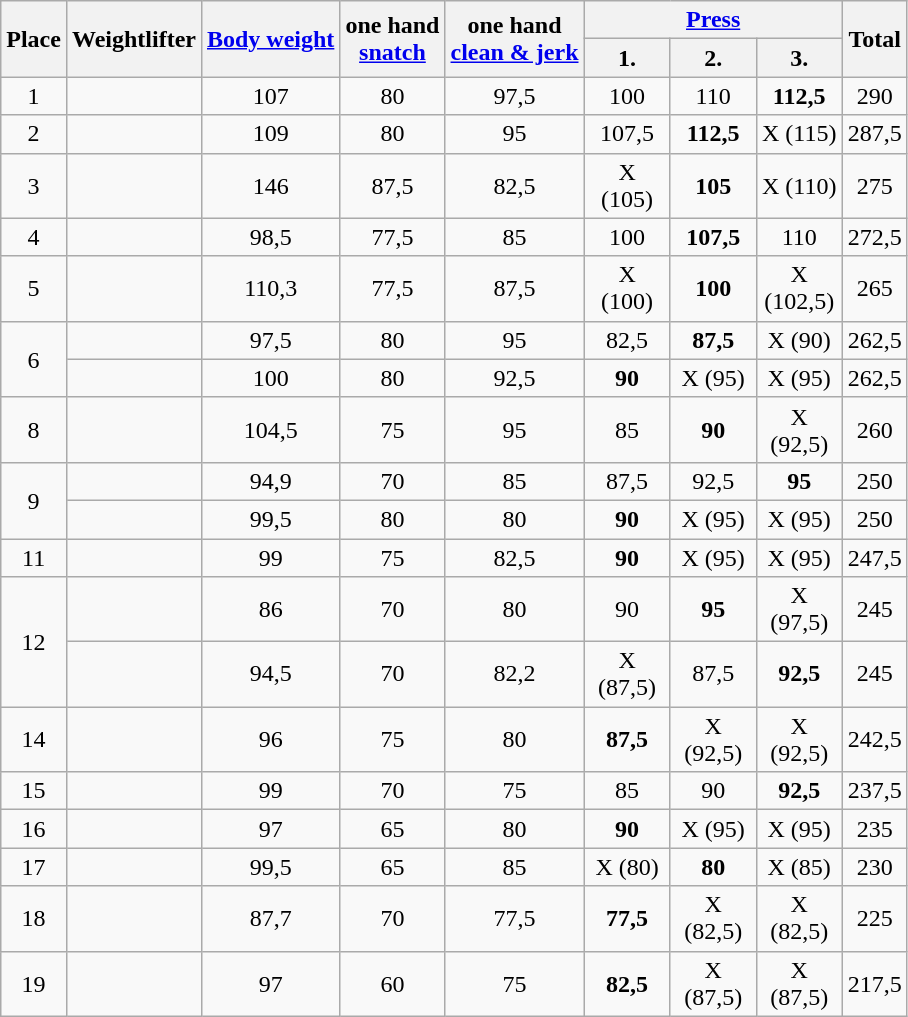<table class=wikitable style="text-align:center">
<tr>
<th rowspan=2>Place</th>
<th rowspan=2>Weightlifter</th>
<th rowspan=2><a href='#'>Body weight</a></th>
<th rowspan=2>one hand<br><a href='#'>snatch</a></th>
<th rowspan=2>one hand<br><a href='#'>clean & jerk</a></th>
<th colspan=3><a href='#'>Press</a></th>
<th rowspan=2>Total</th>
</tr>
<tr>
<th align=center width=50>1.</th>
<th align=center width=50>2.</th>
<th align=center width=50>3.</th>
</tr>
<tr>
<td>1</td>
<td align=left></td>
<td>107</td>
<td>80</td>
<td>97,5</td>
<td>100</td>
<td>110</td>
<td><strong>112,5</strong></td>
<td>290</td>
</tr>
<tr>
<td>2</td>
<td align=left></td>
<td>109</td>
<td>80</td>
<td>95</td>
<td>107,5</td>
<td><strong>112,5</strong></td>
<td>X (115)</td>
<td>287,5</td>
</tr>
<tr>
<td>3</td>
<td align=left></td>
<td>146</td>
<td>87,5</td>
<td>82,5</td>
<td>X (105)</td>
<td><strong>105</strong></td>
<td>X (110)</td>
<td>275</td>
</tr>
<tr>
<td>4</td>
<td align=left></td>
<td>98,5</td>
<td>77,5</td>
<td>85</td>
<td>100</td>
<td><strong>107,5</strong></td>
<td>110</td>
<td>272,5</td>
</tr>
<tr>
<td>5</td>
<td align=left></td>
<td>110,3</td>
<td>77,5</td>
<td>87,5</td>
<td>X (100)</td>
<td><strong>100</strong></td>
<td>X (102,5)</td>
<td>265</td>
</tr>
<tr>
<td rowspan=2>6</td>
<td align=left></td>
<td>97,5</td>
<td>80</td>
<td>95</td>
<td>82,5</td>
<td><strong>87,5</strong></td>
<td>X (90)</td>
<td>262,5</td>
</tr>
<tr>
<td align=left></td>
<td>100</td>
<td>80</td>
<td>92,5</td>
<td><strong>90</strong></td>
<td>X (95)</td>
<td>X (95)</td>
<td>262,5</td>
</tr>
<tr>
<td>8</td>
<td align=left></td>
<td>104,5</td>
<td>75</td>
<td>95</td>
<td>85</td>
<td><strong>90</strong></td>
<td>X (92,5)</td>
<td>260</td>
</tr>
<tr>
<td rowspan=2>9</td>
<td align=left></td>
<td>94,9</td>
<td>70</td>
<td>85</td>
<td>87,5</td>
<td>92,5</td>
<td><strong>95</strong></td>
<td>250</td>
</tr>
<tr>
<td align=left></td>
<td>99,5</td>
<td>80</td>
<td>80</td>
<td><strong>90</strong></td>
<td>X (95)</td>
<td>X (95)</td>
<td>250</td>
</tr>
<tr>
<td>11</td>
<td align=left></td>
<td>99</td>
<td>75</td>
<td>82,5</td>
<td><strong>90</strong></td>
<td>X (95)</td>
<td>X (95)</td>
<td>247,5</td>
</tr>
<tr>
<td rowspan=2>12</td>
<td align=left></td>
<td>86</td>
<td>70</td>
<td>80</td>
<td>90</td>
<td><strong>95</strong></td>
<td>X (97,5)</td>
<td>245</td>
</tr>
<tr>
<td align=left></td>
<td>94,5</td>
<td>70</td>
<td>82,2</td>
<td>X (87,5)</td>
<td>87,5</td>
<td><strong>92,5</strong></td>
<td>245</td>
</tr>
<tr>
<td>14</td>
<td align=left></td>
<td>96</td>
<td>75</td>
<td>80</td>
<td><strong>87,5</strong></td>
<td>X (92,5)</td>
<td>X (92,5)</td>
<td>242,5</td>
</tr>
<tr>
<td>15</td>
<td align=left></td>
<td>99</td>
<td>70</td>
<td>75</td>
<td>85</td>
<td>90</td>
<td><strong>92,5</strong></td>
<td>237,5</td>
</tr>
<tr>
<td>16</td>
<td align=left></td>
<td>97</td>
<td>65</td>
<td>80</td>
<td><strong>90</strong></td>
<td>X (95)</td>
<td>X (95)</td>
<td>235</td>
</tr>
<tr>
<td>17</td>
<td align=left></td>
<td>99,5</td>
<td>65</td>
<td>85</td>
<td>X (80)</td>
<td><strong>80</strong></td>
<td>X (85)</td>
<td>230</td>
</tr>
<tr>
<td>18</td>
<td align=left></td>
<td>87,7</td>
<td>70</td>
<td>77,5</td>
<td><strong>77,5</strong></td>
<td>X (82,5)</td>
<td>X (82,5)</td>
<td>225</td>
</tr>
<tr>
<td>19</td>
<td align=left></td>
<td>97</td>
<td>60</td>
<td>75</td>
<td><strong>82,5</strong></td>
<td>X (87,5)</td>
<td>X (87,5)</td>
<td>217,5</td>
</tr>
</table>
